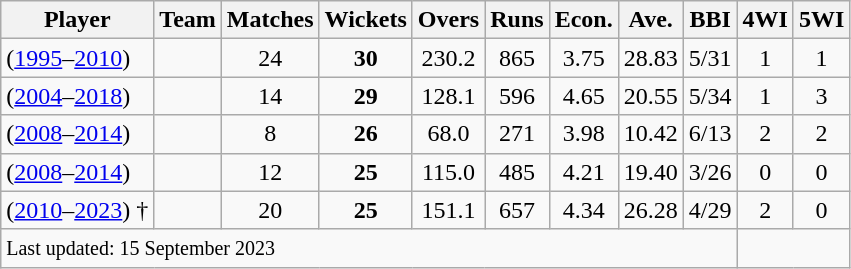<table class="wikitable sortable">
<tr>
<th>Player</th>
<th>Team</th>
<th>Matches</th>
<th>Wickets</th>
<th>Overs</th>
<th>Runs</th>
<th>Econ.</th>
<th>Ave.</th>
<th>BBI</th>
<th>4WI</th>
<th>5WI</th>
</tr>
<tr>
<td> (<a href='#'>1995</a>–<a href='#'>2010</a>)</td>
<td></td>
<td style="text-align:center;">24</td>
<td style="text-align:center;"><strong>30</strong></td>
<td style="text-align:center;">230.2</td>
<td style="text-align:center;">865</td>
<td style="text-align:center;">3.75</td>
<td style="text-align:center;">28.83</td>
<td style="text-align:center;">5/31</td>
<td style="text-align:center;">1</td>
<td style="text-align:center;">1</td>
</tr>
<tr>
<td> (<a href='#'>2004</a>–<a href='#'>2018</a>)</td>
<td></td>
<td style="text-align:center;">14</td>
<td style="text-align:center;"><strong>29</strong></td>
<td style="text-align:center;">128.1</td>
<td style="text-align:center;">596</td>
<td style="text-align:center;">4.65</td>
<td style="text-align:center;">20.55</td>
<td style="text-align:center;">5/34</td>
<td style="text-align:center;">1</td>
<td style="text-align:center;">3</td>
</tr>
<tr>
<td> (<a href='#'>2008</a>–<a href='#'>2014</a>)</td>
<td></td>
<td style="text-align:center;">8</td>
<td style="text-align:center;"><strong>26</strong></td>
<td style="text-align:center;">68.0</td>
<td style="text-align:center;">271</td>
<td style="text-align:center;">3.98</td>
<td style="text-align:center;">10.42</td>
<td style="text-align:center;">6/13</td>
<td style="text-align:center;">2</td>
<td style="text-align:center;">2</td>
</tr>
<tr>
<td> (<a href='#'>2008</a>–<a href='#'>2014</a>)</td>
<td></td>
<td style="text-align:center;">12</td>
<td style="text-align:center;"><strong>25</strong></td>
<td style="text-align:center;">115.0</td>
<td style="text-align:center;">485</td>
<td style="text-align:center;">4.21</td>
<td style="text-align:center;">19.40</td>
<td style="text-align:center;">3/26</td>
<td style="text-align:center;">0</td>
<td style="text-align:center;">0</td>
</tr>
<tr>
<td> (<a href='#'>2010</a>–<a href='#'>2023</a>) †</td>
<td></td>
<td style="text-align:center;">20</td>
<td style="text-align:center;"><strong>25</strong></td>
<td style="text-align:center;">151.1</td>
<td style="text-align:center;">657</td>
<td style="text-align:center;">4.34</td>
<td style="text-align:center;">26.28</td>
<td style="text-align:center;">4/29</td>
<td style="text-align:center;">2</td>
<td style="text-align:center;">0</td>
</tr>
<tr>
<td colspan="9"><small>Last updated: 15 September 2023</small></td>
</tr>
</table>
